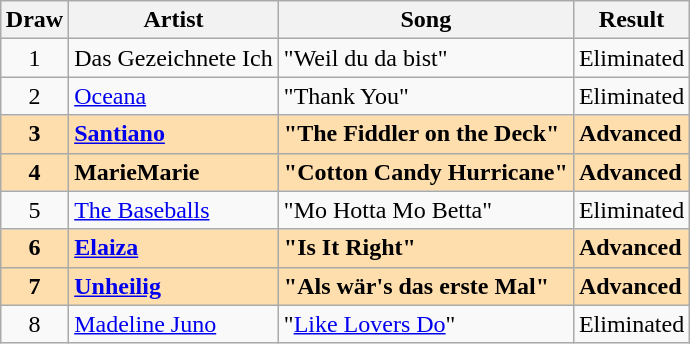<table class="sortable wikitable" style="margin: 1em auto 1em auto; text-align:center">
<tr>
<th>Draw</th>
<th>Artist</th>
<th>Song</th>
<th>Result</th>
</tr>
<tr>
<td>1</td>
<td align="left">Das Gezeichnete Ich</td>
<td align="left">"Weil du da bist"</td>
<td align="left">Eliminated</td>
</tr>
<tr>
<td>2</td>
<td align="left"><a href='#'>Oceana</a></td>
<td align="left">"Thank You"</td>
<td align="left">Eliminated</td>
</tr>
<tr style="font-weight:bold;background:navajowhite;">
<td>3</td>
<td align="left"><a href='#'>Santiano</a></td>
<td align="left">"The Fiddler on the Deck"</td>
<td align="left">Advanced</td>
</tr>
<tr style="font-weight:bold; background:navajowhite;">
<td>4</td>
<td align="left">MarieMarie</td>
<td align="left">"Cotton Candy Hurricane"</td>
<td align="left">Advanced</td>
</tr>
<tr>
<td>5</td>
<td align="left" data-sort-value="Baseballs, The"><a href='#'>The Baseballs</a></td>
<td align="left">"Mo Hotta Mo Betta"</td>
<td align="left">Eliminated</td>
</tr>
<tr style="font-weight:bold; background:navajowhite;">
<td>6</td>
<td align="left"><a href='#'>Elaiza</a></td>
<td align="left">"Is It Right"</td>
<td align="left">Advanced</td>
</tr>
<tr style="font-weight:bold; background:navajowhite;">
<td>7</td>
<td align="left"><a href='#'>Unheilig</a></td>
<td align="left">"Als wär's das erste Mal"</td>
<td align="left">Advanced</td>
</tr>
<tr>
<td>8</td>
<td align="left"><a href='#'>Madeline Juno</a></td>
<td align="left">"<a href='#'>Like Lovers Do</a>"</td>
<td align="left">Eliminated</td>
</tr>
</table>
